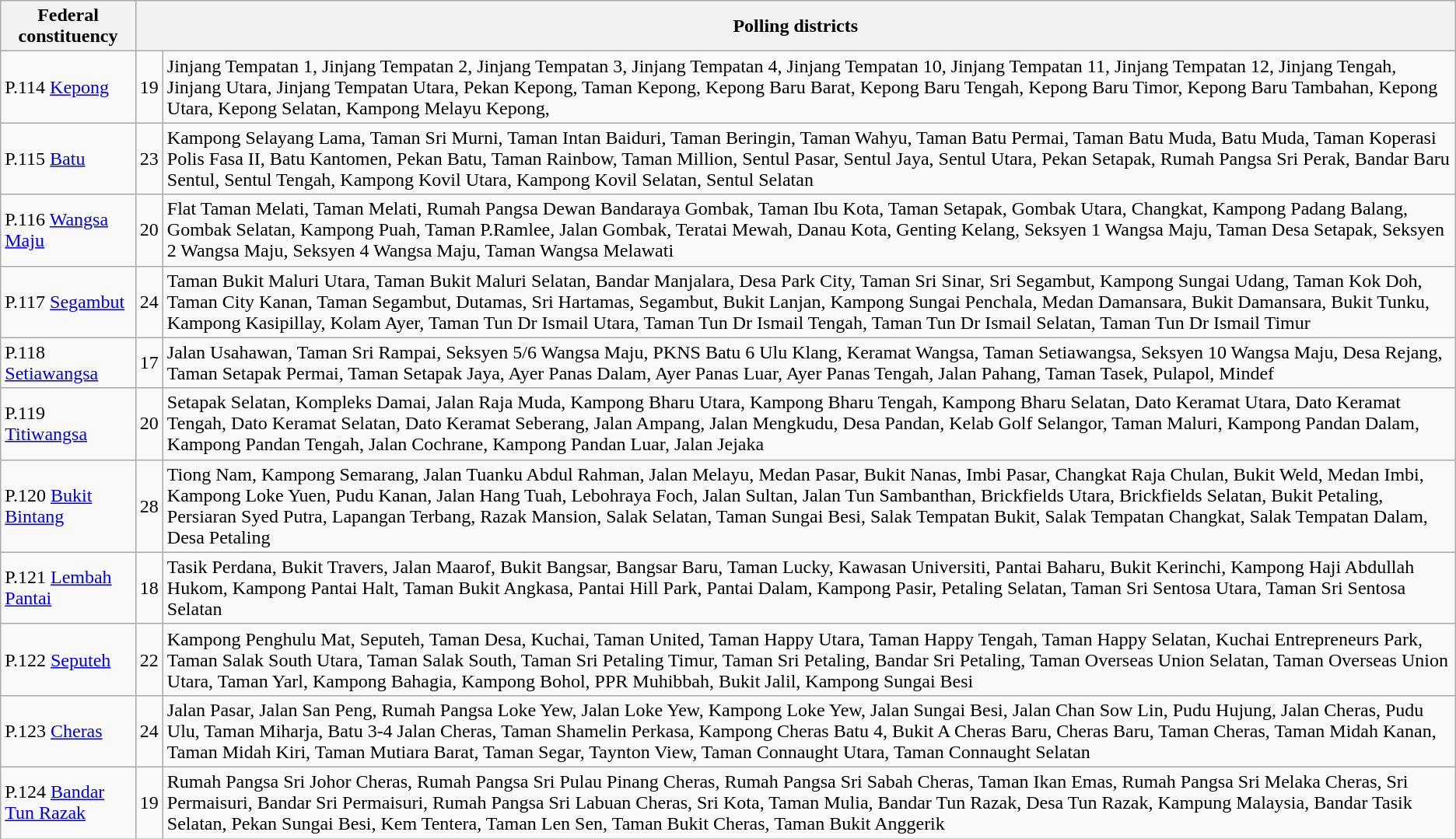<table class="wikitable sortable">
<tr>
<th>Federal constituency</th>
<th colspan=2>Polling districts</th>
</tr>
<tr>
<td>P.114 <a href='#'>Kepong</a></td>
<td>19</td>
<td>Jinjang Tempatan 1, Jinjang Tempatan 2, Jinjang Tempatan 3, Jinjang Tempatan 4, Jinjang Tempatan 10, Jinjang Tempatan 11, Jinjang Tempatan 12, Jinjang Tengah, Jinjang Utara, Jinjang Tempatan Utara, Pekan Kepong, Taman Kepong, Kepong Baru Barat, Kepong Baru Tengah, Kepong Baru Timor, Kepong Baru Tambahan, Kepong Utara, Kepong Selatan, Kampong Melayu Kepong,</td>
</tr>
<tr>
<td>P.115 <a href='#'>Batu</a></td>
<td>23</td>
<td>Kampong Selayang Lama, Taman Sri Murni, Taman Intan Baiduri, Taman Beringin, Taman Wahyu, Taman Batu Permai, Taman Batu Muda, Batu Muda, Taman Koperasi Polis Fasa II, Batu Kantomen, Pekan Batu, Taman Rainbow, Taman Million, Sentul Pasar, Sentul Jaya, Sentul Utara, Pekan Setapak, Rumah Pangsa Sri Perak, Bandar Baru Sentul, Sentul Tengah, Kampong Kovil Utara, Kampong Kovil Selatan, Sentul Selatan</td>
</tr>
<tr>
<td>P.116 <a href='#'>Wangsa Maju</a></td>
<td>20</td>
<td>Flat Taman Melati, Taman Melati, Rumah Pangsa Dewan Bandaraya Gombak, Taman Ibu Kota, Taman Setapak, Gombak Utara, Changkat, Kampong Padang Balang, Gombak Selatan, Kampong Puah, Taman P.Ramlee, Jalan Gombak, Teratai Mewah, Danau Kota, Genting Kelang, Seksyen 1 Wangsa Maju, Taman Desa Setapak, Seksyen 2 Wangsa Maju, Seksyen 4 Wangsa Maju, Taman Wangsa Melawati</td>
</tr>
<tr>
<td>P.117 <a href='#'>Segambut</a></td>
<td>24</td>
<td>Taman Bukit Maluri Utara, Taman Bukit Maluri Selatan, Bandar Manjalara, Desa Park City, Taman Sri Sinar, Sri Segambut, Kampong Sungai Udang, Taman Kok Doh, Taman City Kanan, Taman Segambut, Dutamas, Sri Hartamas, Segambut, Bukit Lanjan, Kampong Sungai Penchala, Medan Damansara, Bukit Damansara, Bukit Tunku, Kampong Kasipillay, Kolam Ayer, Taman Tun Dr Ismail Utara, Taman Tun Dr Ismail Tengah, Taman Tun Dr Ismail Selatan, Taman Tun Dr Ismail Timur</td>
</tr>
<tr>
<td>P.118 <a href='#'>Setiawangsa</a></td>
<td>17</td>
<td>Jalan Usahawan, Taman Sri Rampai, Seksyen 5/6 Wangsa Maju, PKNS Batu 6 Ulu Klang, Keramat Wangsa, Taman Setiawangsa, Seksyen 10 Wangsa Maju, Desa Rejang, Taman Setapak Permai, Taman Setapak Jaya, Ayer Panas Dalam, Ayer Panas Luar, Ayer Panas Tengah, Jalan Pahang, Taman Tasek, Pulapol, Mindef</td>
</tr>
<tr>
<td>P.119 <a href='#'>Titiwangsa</a></td>
<td>20</td>
<td>Setapak Selatan, Kompleks Damai, Jalan Raja Muda, Kampong Bharu Utara, Kampong Bharu Tengah, Kampong Bharu Selatan, Dato Keramat Utara, Dato Keramat Tengah, Dato Keramat Selatan, Dato Keramat Seberang, Jalan Ampang, Jalan Mengkudu, Desa Pandan, Kelab Golf Selangor, Taman Maluri, Kampong Pandan Dalam, Kampong Pandan Tengah, Jalan Cochrane, Kampong Pandan Luar, Jalan Jejaka</td>
</tr>
<tr>
<td>P.120 <a href='#'>Bukit Bintang</a></td>
<td>28</td>
<td>Tiong Nam, Kampong Semarang, Jalan Tuanku Abdul Rahman, Jalan Melayu, Medan Pasar, Bukit Nanas, Imbi Pasar, Changkat Raja Chulan, Bukit Weld, Medan Imbi, Kampong Loke Yuen, Pudu Kanan, Jalan Hang Tuah, Lebohraya Foch, Jalan Sultan, Jalan Tun Sambanthan, Brickfields Utara, Brickfields Selatan, Bukit Petaling, Persiaran Syed Putra, Lapangan Terbang, Razak Mansion, Salak Selatan, Taman Sungai Besi, Salak Tempatan Bukit, Salak Tempatan Changkat, Salak Tempatan Dalam, Desa Petaling</td>
</tr>
<tr>
<td>P.121 <a href='#'>Lembah Pantai</a></td>
<td>18</td>
<td>Tasik Perdana, Bukit Travers, Jalan Maarof, Bukit Bangsar, Bangsar Baru, Taman Lucky, Kawasan Universiti, Pantai Baharu, Bukit Kerinchi, Kampong Haji Abdullah Hukom, Kampong Pantai Halt, Taman Bukit Angkasa, Pantai Hill Park, Pantai Dalam, Kampong Pasir, Petaling Selatan, Taman Sri Sentosa Utara, Taman Sri Sentosa Selatan</td>
</tr>
<tr>
<td>P.122 <a href='#'>Seputeh</a></td>
<td>22</td>
<td>Kampong Penghulu Mat, Seputeh, Taman Desa, Kuchai, Taman United, Taman Happy Utara, Taman Happy Tengah, Taman Happy Selatan, Kuchai Entrepreneurs Park, Taman Salak South Utara, Taman Salak South, Taman Sri Petaling Timur, Taman Sri Petaling, Bandar Sri Petaling, Taman Overseas Union Selatan, Taman Overseas Union Utara, Taman Yarl, Kampong Bahagia, Kampong Bohol, PPR Muhibbah, Bukit Jalil, Kampong Sungai Besi</td>
</tr>
<tr>
<td>P.123 <a href='#'>Cheras</a></td>
<td>24</td>
<td>Jalan Pasar, Jalan San Peng, Rumah Pangsa Loke Yew, Jalan Loke Yew, Kampong Loke Yew, Jalan Sungai Besi, Jalan Chan Sow Lin, Pudu Hujung, Jalan Cheras, Pudu Ulu, Taman Miharja, Batu 3-4 Jalan Cheras, Taman Shamelin Perkasa, Kampong Cheras Batu 4, Bukit A Cheras Baru, Cheras Baru, Taman Cheras, Taman Midah Kanan, Taman Midah Kiri, Taman Mutiara Barat, Taman Segar, Taynton View, Taman Connaught Utara, Taman Connaught Selatan</td>
</tr>
<tr>
<td>P.124 <a href='#'>Bandar Tun Razak</a></td>
<td>19</td>
<td>Rumah Pangsa Sri Johor Cheras, Rumah Pangsa Sri Pulau Pinang Cheras, Rumah Pangsa Sri Sabah Cheras, Taman Ikan Emas, Rumah Pangsa Sri Melaka Cheras, Sri Permaisuri, Bandar Sri Permaisuri, Rumah Pangsa Sri Labuan Cheras, Sri Kota, Taman Mulia, Bandar Tun Razak, Desa Tun Razak, Kampung Malaysia, Bandar Tasik Selatan, Pekan Sungai Besi, Kem Tentera, Taman Len Sen, Taman Bukit Cheras, Taman Bukit Anggerik</td>
</tr>
</table>
